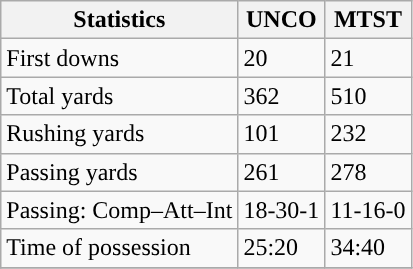<table class="wikitable" style="float: left;">
<tr>
<th>Statistics</th>
<th>UNCO</th>
<th>MTST</th>
</tr>
<tr>
<td>First downs</td>
<td>20</td>
<td>21</td>
</tr>
<tr>
<td>Total yards</td>
<td>362</td>
<td>510</td>
</tr>
<tr>
<td>Rushing yards</td>
<td>101</td>
<td>232</td>
</tr>
<tr>
<td>Passing yards</td>
<td>261</td>
<td>278</td>
</tr>
<tr>
<td>Passing: Comp–Att–Int</td>
<td>18-30-1</td>
<td>11-16-0</td>
</tr>
<tr>
<td>Time of possession</td>
<td>25:20</td>
<td>34:40</td>
</tr>
<tr>
</tr>
</table>
